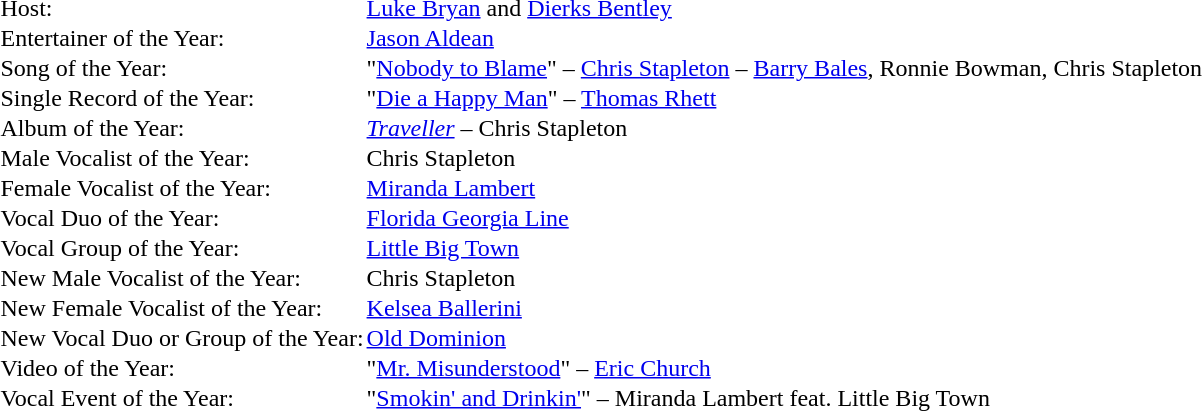<table cellspacing="0" border="0" cellpadding="1">
<tr>
<td>Host:</td>
<td><a href='#'>Luke Bryan</a> and <a href='#'>Dierks Bentley</a></td>
</tr>
<tr>
<td>Entertainer of the Year:</td>
<td><a href='#'>Jason Aldean</a></td>
</tr>
<tr>
<td>Song of the Year:</td>
<td>"<a href='#'>Nobody to Blame</a>" – <a href='#'>Chris Stapleton</a> – <a href='#'>Barry Bales</a>, Ronnie Bowman, Chris Stapleton</td>
</tr>
<tr>
<td>Single Record of the Year:</td>
<td>"<a href='#'>Die a Happy Man</a>" – <a href='#'>Thomas Rhett</a></td>
</tr>
<tr>
<td>Album of the Year:</td>
<td><em><a href='#'>Traveller</a></em> – Chris Stapleton</td>
</tr>
<tr>
<td>Male Vocalist of the Year:</td>
<td>Chris Stapleton</td>
</tr>
<tr>
<td>Female Vocalist of the Year:</td>
<td><a href='#'>Miranda Lambert</a></td>
</tr>
<tr>
<td>Vocal Duo of the Year:</td>
<td><a href='#'>Florida Georgia Line</a></td>
</tr>
<tr>
<td>Vocal Group of the Year:</td>
<td><a href='#'>Little Big Town</a></td>
</tr>
<tr>
<td>New Male Vocalist of the Year:</td>
<td>Chris Stapleton</td>
</tr>
<tr>
<td>New Female Vocalist of the Year:</td>
<td><a href='#'>Kelsea Ballerini</a></td>
</tr>
<tr>
<td>New Vocal Duo or Group of the Year:</td>
<td><a href='#'>Old Dominion</a></td>
</tr>
<tr>
<td>Video of the Year:</td>
<td>"<a href='#'>Mr. Misunderstood</a>" – <a href='#'>Eric Church</a></td>
</tr>
<tr>
<td>Vocal Event of the Year:</td>
<td>"<a href='#'>Smokin' and Drinkin'</a>" – Miranda Lambert feat. Little Big Town</td>
</tr>
</table>
